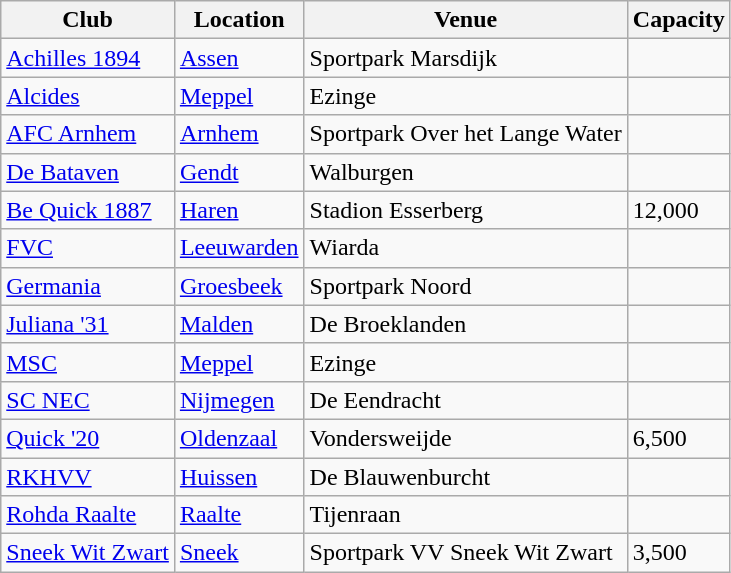<table class="wikitable sortable">
<tr>
<th>Club</th>
<th>Location</th>
<th>Venue</th>
<th>Capacity</th>
</tr>
<tr>
<td><a href='#'>Achilles 1894</a></td>
<td><a href='#'>Assen</a></td>
<td>Sportpark Marsdijk</td>
<td></td>
</tr>
<tr>
<td><a href='#'>Alcides</a></td>
<td><a href='#'>Meppel</a></td>
<td>Ezinge</td>
<td></td>
</tr>
<tr>
<td><a href='#'>AFC Arnhem</a></td>
<td><a href='#'>Arnhem</a></td>
<td>Sportpark Over het Lange Water</td>
<td></td>
</tr>
<tr>
<td><a href='#'>De Bataven</a></td>
<td><a href='#'>Gendt</a></td>
<td>Walburgen</td>
<td></td>
</tr>
<tr>
<td><a href='#'>Be Quick 1887</a></td>
<td><a href='#'>Haren</a></td>
<td>Stadion Esserberg</td>
<td>12,000</td>
</tr>
<tr>
<td><a href='#'>FVC</a></td>
<td><a href='#'>Leeuwarden</a></td>
<td>Wiarda</td>
<td></td>
</tr>
<tr>
<td><a href='#'>Germania</a></td>
<td><a href='#'>Groesbeek</a></td>
<td>Sportpark Noord</td>
<td></td>
</tr>
<tr>
<td><a href='#'>Juliana '31</a></td>
<td><a href='#'>Malden</a></td>
<td>De Broeklanden</td>
<td></td>
</tr>
<tr>
<td><a href='#'>MSC</a></td>
<td><a href='#'>Meppel</a></td>
<td>Ezinge</td>
<td></td>
</tr>
<tr>
<td><a href='#'>SC NEC</a></td>
<td><a href='#'>Nijmegen</a></td>
<td>De Eendracht</td>
<td></td>
</tr>
<tr>
<td><a href='#'>Quick '20</a></td>
<td><a href='#'>Oldenzaal</a></td>
<td>Vondersweijde</td>
<td>6,500</td>
</tr>
<tr>
<td><a href='#'>RKHVV</a></td>
<td><a href='#'>Huissen</a></td>
<td>De Blauwenburcht</td>
<td></td>
</tr>
<tr>
<td><a href='#'>Rohda Raalte</a></td>
<td><a href='#'>Raalte</a></td>
<td>Tijenraan</td>
<td></td>
</tr>
<tr>
<td><a href='#'>Sneek Wit Zwart</a></td>
<td><a href='#'>Sneek</a></td>
<td>Sportpark VV Sneek Wit Zwart</td>
<td>3,500</td>
</tr>
</table>
